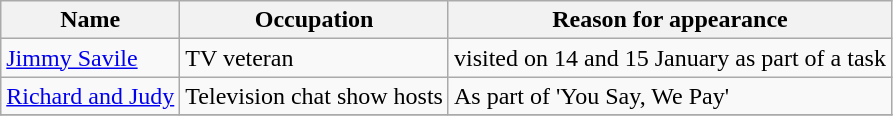<table class="wikitable">
<tr>
<th>Name</th>
<th>Occupation</th>
<th>Reason for appearance</th>
</tr>
<tr>
<td><a href='#'>Jimmy Savile</a></td>
<td>TV veteran</td>
<td>visited on 14 and 15 January as part of a task</td>
</tr>
<tr>
<td><a href='#'>Richard and Judy</a></td>
<td>Television chat show hosts</td>
<td>As part of 'You Say, We Pay'</td>
</tr>
<tr>
</tr>
</table>
